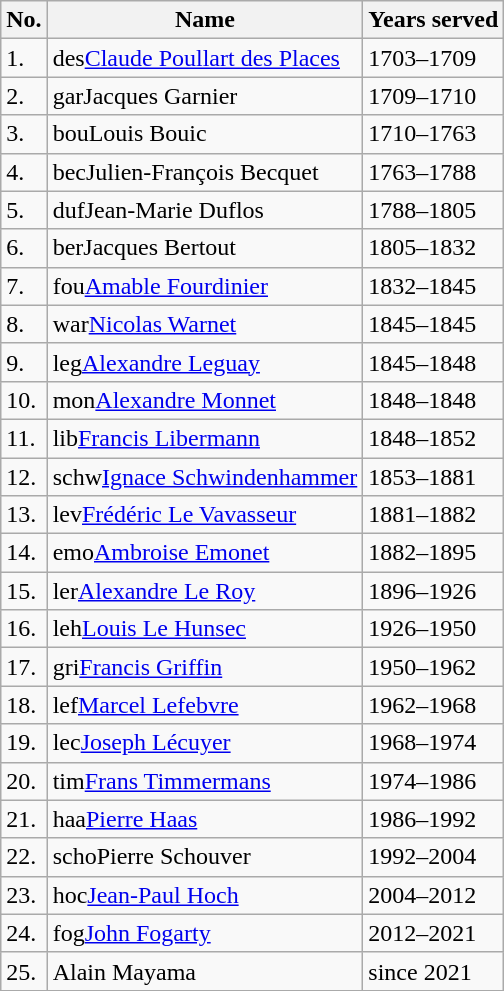<table class="wikitable sortable">
<tr>
<th class="unsortable">No.</th>
<th>Name</th>
<th>Years served</th>
</tr>
<tr>
<td>1.</td>
<td><span>des</span><a href='#'>Claude Poullart des Places</a></td>
<td>1703–1709</td>
</tr>
<tr>
<td>2.</td>
<td><span>gar</span>Jacques Garnier</td>
<td>1709–1710</td>
</tr>
<tr>
<td>3.</td>
<td><span>bou</span>Louis Bouic</td>
<td>1710–1763</td>
</tr>
<tr>
<td>4.</td>
<td><span>bec</span>Julien-François Becquet</td>
<td>1763–1788</td>
</tr>
<tr>
<td>5.</td>
<td><span>duf</span>Jean-Marie Duflos</td>
<td>1788–1805</td>
</tr>
<tr>
<td>6.</td>
<td><span>ber</span>Jacques Bertout</td>
<td>1805–1832</td>
</tr>
<tr>
<td>7.</td>
<td><span>fou</span><a href='#'>Amable Fourdinier</a></td>
<td>1832–1845</td>
</tr>
<tr>
<td>8.</td>
<td><span>war</span><a href='#'>Nicolas Warnet</a></td>
<td>1845–1845</td>
</tr>
<tr>
<td>9.</td>
<td><span>leg</span><a href='#'>Alexandre Leguay</a></td>
<td>1845–1848</td>
</tr>
<tr>
<td>10.</td>
<td><span>mon</span><a href='#'>Alexandre Monnet</a></td>
<td>1848–1848</td>
</tr>
<tr>
<td>11.</td>
<td><span>lib</span><a href='#'>Francis Libermann</a></td>
<td>1848–1852</td>
</tr>
<tr>
<td>12.</td>
<td><span>schw</span><a href='#'>Ignace Schwindenhammer</a></td>
<td>1853–1881</td>
</tr>
<tr>
<td>13.</td>
<td><span>lev</span><a href='#'>Frédéric Le Vavasseur</a></td>
<td>1881–1882</td>
</tr>
<tr>
<td>14.</td>
<td><span>emo</span><a href='#'>Ambroise Emonet</a></td>
<td>1882–1895</td>
</tr>
<tr>
<td>15.</td>
<td><span>ler</span><a href='#'>Alexandre Le Roy</a></td>
<td>1896–1926</td>
</tr>
<tr>
<td>16.</td>
<td><span>leh</span><a href='#'>Louis Le Hunsec</a></td>
<td>1926–1950</td>
</tr>
<tr>
<td>17.</td>
<td><span>gri</span><a href='#'>Francis Griffin</a></td>
<td>1950–1962</td>
</tr>
<tr>
<td>18.</td>
<td><span>lef</span><a href='#'>Marcel Lefebvre</a></td>
<td>1962–1968</td>
</tr>
<tr>
<td>19.</td>
<td><span>lec</span><a href='#'>Joseph Lécuyer</a></td>
<td>1968–1974</td>
</tr>
<tr>
<td>20.</td>
<td><span>tim</span><a href='#'>Frans Timmermans</a></td>
<td>1974–1986</td>
</tr>
<tr>
<td>21.</td>
<td><span>haa</span><a href='#'>Pierre Haas</a></td>
<td>1986–1992</td>
</tr>
<tr>
<td>22.</td>
<td><span>scho</span>Pierre Schouver</td>
<td>1992–2004</td>
</tr>
<tr>
<td>23.</td>
<td><span>hoc</span><a href='#'>Jean-Paul Hoch</a></td>
<td>2004–2012</td>
</tr>
<tr>
<td>24.</td>
<td><span>fog</span><a href='#'>John Fogarty</a></td>
<td>2012–2021</td>
</tr>
<tr>
<td>25.</td>
<td>Alain Mayama</td>
<td>since 2021</td>
</tr>
</table>
